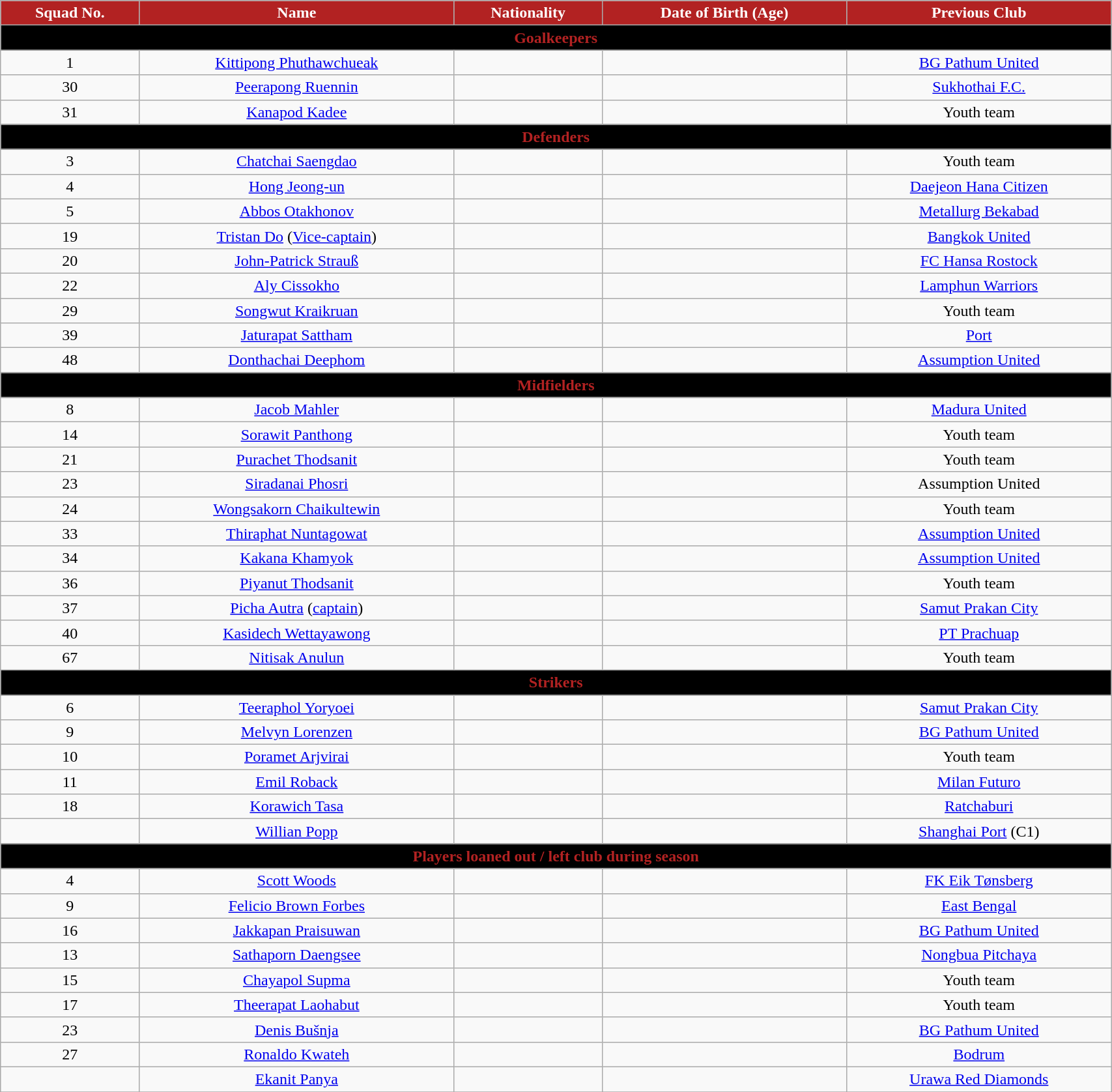<table class="wikitable" style="text-align:center; font-size:100%; width:90%;">
<tr>
<th style="background:firebrick; color:white; text-align:center;">Squad No.</th>
<th style="background:firebrick; color:white; text-align:center;">Name</th>
<th style="background:firebrick; color:white; text-align:center;">Nationality</th>
<th style="background:firebrick; color:white; text-align:center;">Date of Birth (Age)</th>
<th style="background:firebrick; color:white; text-align:center;">Previous Club</th>
</tr>
<tr>
<th colspan="8" style="background:black; color:firebrick; text-align:center">Goalkeepers</th>
</tr>
<tr>
<td>1</td>
<td><a href='#'>Kittipong Phuthawchueak</a></td>
<td></td>
<td></td>
<td> <a href='#'>BG Pathum United</a></td>
</tr>
<tr>
<td>30</td>
<td><a href='#'>Peerapong Ruennin</a></td>
<td></td>
<td></td>
<td> <a href='#'>Sukhothai F.C.</a></td>
</tr>
<tr>
<td>31</td>
<td><a href='#'>Kanapod Kadee</a></td>
<td></td>
<td></td>
<td>Youth team</td>
</tr>
<tr>
<th colspan="8" style="background:black; color:firebrick; text-align:center">Defenders</th>
</tr>
<tr>
<td>3</td>
<td><a href='#'>Chatchai Saengdao</a></td>
<td></td>
<td></td>
<td>Youth team</td>
</tr>
<tr>
<td>4</td>
<td><a href='#'>Hong Jeong-un</a></td>
<td></td>
<td></td>
<td> <a href='#'>Daejeon Hana Citizen</a></td>
</tr>
<tr>
<td>5</td>
<td><a href='#'>Abbos Otakhonov</a></td>
<td></td>
<td></td>
<td> <a href='#'>Metallurg Bekabad</a></td>
</tr>
<tr>
<td>19</td>
<td><a href='#'>Tristan Do</a> (<a href='#'>Vice-captain</a>)</td>
<td></td>
<td></td>
<td> <a href='#'>Bangkok United</a></td>
</tr>
<tr>
<td>20</td>
<td><a href='#'>John-Patrick Strauß</a></td>
<td></td>
<td></td>
<td> <a href='#'>FC Hansa Rostock</a></td>
</tr>
<tr>
<td>22</td>
<td><a href='#'>Aly Cissokho</a></td>
<td></td>
<td></td>
<td> <a href='#'>Lamphun Warriors</a></td>
</tr>
<tr>
<td>29</td>
<td><a href='#'>Songwut Kraikruan</a></td>
<td></td>
<td></td>
<td>Youth team</td>
</tr>
<tr>
<td>39</td>
<td><a href='#'>Jaturapat Sattham</a></td>
<td></td>
<td></td>
<td> <a href='#'>Port</a></td>
</tr>
<tr>
<td>48</td>
<td><a href='#'>Donthachai Deephom</a></td>
<td></td>
<td></td>
<td> <a href='#'>Assumption United</a></td>
</tr>
<tr>
<th colspan="8" style="background:black; color:firebrick; text-align:center">Midfielders</th>
</tr>
<tr>
<td>8</td>
<td><a href='#'>Jacob Mahler</a></td>
<td></td>
<td></td>
<td> <a href='#'>Madura United</a></td>
</tr>
<tr>
<td>14</td>
<td><a href='#'>Sorawit Panthong</a></td>
<td></td>
<td></td>
<td>Youth team</td>
</tr>
<tr>
<td>21</td>
<td><a href='#'>Purachet Thodsanit</a></td>
<td></td>
<td></td>
<td>Youth team</td>
</tr>
<tr>
<td>23</td>
<td><a href='#'>Siradanai Phosri</a></td>
<td></td>
<td></td>
<td> Assumption United</td>
</tr>
<tr>
<td>24</td>
<td><a href='#'>Wongsakorn Chaikultewin</a></td>
<td></td>
<td></td>
<td>Youth team</td>
</tr>
<tr>
<td>33</td>
<td><a href='#'>Thiraphat Nuntagowat</a></td>
<td></td>
<td></td>
<td> <a href='#'>Assumption United</a></td>
</tr>
<tr>
<td>34</td>
<td><a href='#'>Kakana Khamyok</a></td>
<td></td>
<td></td>
<td> <a href='#'>Assumption United</a></td>
</tr>
<tr>
<td>36</td>
<td><a href='#'>Piyanut Thodsanit</a></td>
<td></td>
<td></td>
<td>Youth team</td>
</tr>
<tr>
<td>37</td>
<td><a href='#'>Picha Autra</a> (<a href='#'>captain</a>)</td>
<td></td>
<td></td>
<td> <a href='#'>Samut Prakan City</a></td>
</tr>
<tr>
<td>40</td>
<td><a href='#'>Kasidech Wettayawong</a></td>
<td></td>
<td></td>
<td> <a href='#'>PT Prachuap</a></td>
</tr>
<tr>
<td>67</td>
<td><a href='#'>Nitisak Anulun</a></td>
<td></td>
<td></td>
<td>Youth team</td>
</tr>
<tr>
<th colspan="6" style="background:black; color:firebrick; text-align:center">Strikers</th>
</tr>
<tr>
<td>6</td>
<td><a href='#'>Teeraphol Yoryoei</a></td>
<td></td>
<td></td>
<td> <a href='#'>Samut Prakan City</a></td>
</tr>
<tr>
<td>9</td>
<td><a href='#'>Melvyn Lorenzen</a></td>
<td></td>
<td></td>
<td> <a href='#'>BG Pathum United</a></td>
</tr>
<tr>
<td>10</td>
<td><a href='#'>Poramet Arjvirai</a></td>
<td></td>
<td></td>
<td>Youth team</td>
</tr>
<tr>
<td>11</td>
<td><a href='#'>Emil Roback</a></td>
<td></td>
<td></td>
<td> <a href='#'>Milan Futuro</a></td>
</tr>
<tr>
<td>18</td>
<td><a href='#'>Korawich Tasa</a></td>
<td></td>
<td></td>
<td> <a href='#'>Ratchaburi</a></td>
</tr>
<tr>
<td></td>
<td><a href='#'>Willian Popp</a></td>
<td></td>
<td></td>
<td> <a href='#'>Shanghai Port</a> (C1)</td>
</tr>
<tr>
<th colspan="8" style="background:black; color:firebrick; text-align:center">Players loaned out / left club during season</th>
</tr>
<tr>
<td>4</td>
<td><a href='#'>Scott Woods</a></td>
<td></td>
<td></td>
<td> <a href='#'>FK Eik Tønsberg</a></td>
</tr>
<tr>
<td>9</td>
<td><a href='#'>Felicio Brown Forbes</a></td>
<td></td>
<td></td>
<td> <a href='#'>East Bengal</a></td>
</tr>
<tr>
<td>16</td>
<td><a href='#'>Jakkapan Praisuwan</a></td>
<td></td>
<td></td>
<td> <a href='#'>BG Pathum United</a></td>
</tr>
<tr>
<td>13</td>
<td><a href='#'>Sathaporn Daengsee</a></td>
<td></td>
<td></td>
<td> <a href='#'>Nongbua Pitchaya</a></td>
</tr>
<tr>
<td>15</td>
<td><a href='#'>Chayapol Supma</a></td>
<td></td>
<td></td>
<td>Youth team</td>
</tr>
<tr>
<td>17</td>
<td><a href='#'>Theerapat Laohabut</a></td>
<td></td>
<td></td>
<td>Youth team</td>
</tr>
<tr>
<td>23</td>
<td><a href='#'>Denis Bušnja</a></td>
<td></td>
<td></td>
<td> <a href='#'>BG Pathum United</a></td>
</tr>
<tr>
<td>27</td>
<td><a href='#'>Ronaldo Kwateh</a></td>
<td></td>
<td></td>
<td> <a href='#'>Bodrum</a></td>
</tr>
<tr>
<td></td>
<td><a href='#'>Ekanit Panya</a></td>
<td></td>
<td></td>
<td> <a href='#'>Urawa Red Diamonds</a></td>
</tr>
<tr>
</tr>
</table>
